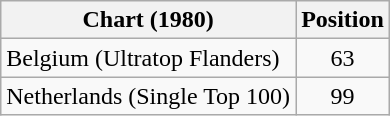<table class="wikitable sortable">
<tr>
<th>Chart (1980)</th>
<th>Position</th>
</tr>
<tr>
<td>Belgium (Ultratop Flanders)</td>
<td align="center">63</td>
</tr>
<tr>
<td>Netherlands (Single Top 100)</td>
<td align="center">99</td>
</tr>
</table>
